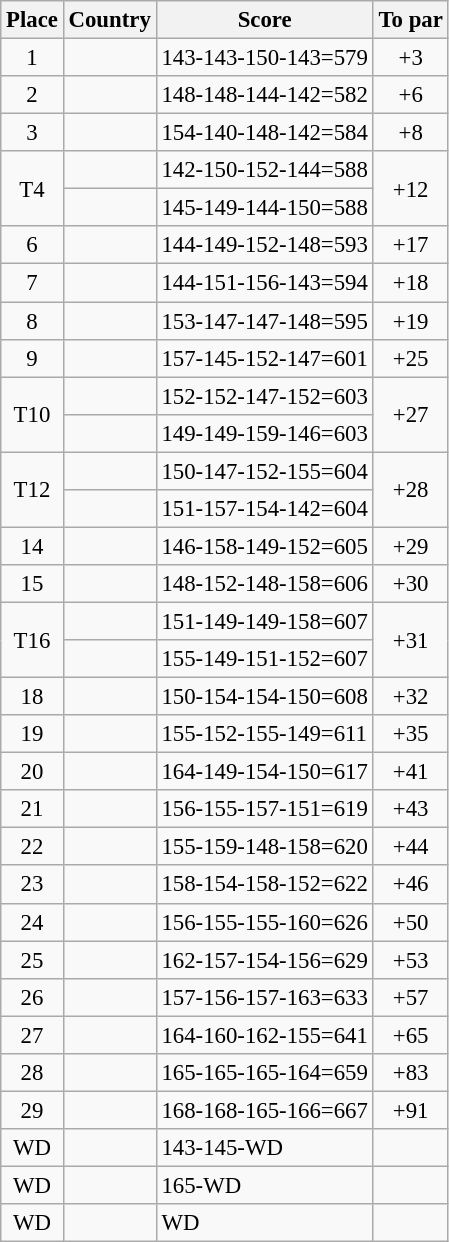<table class="wikitable" style="font-size:95%;">
<tr>
<th>Place</th>
<th>Country</th>
<th>Score</th>
<th>To par</th>
</tr>
<tr>
<td align=center>1</td>
<td></td>
<td>143-143-150-143=579</td>
<td align=center>+3</td>
</tr>
<tr>
<td align=center>2</td>
<td></td>
<td>148-148-144-142=582</td>
<td align=center>+6</td>
</tr>
<tr>
<td align=center>3</td>
<td></td>
<td>154-140-148-142=584</td>
<td align=center>+8</td>
</tr>
<tr>
<td align=center rowspan=2>T4</td>
<td></td>
<td>142-150-152-144=588</td>
<td align=center rowspan=2>+12</td>
</tr>
<tr>
<td></td>
<td>145-149-144-150=588</td>
</tr>
<tr>
<td align=center>6</td>
<td></td>
<td>144-149-152-148=593</td>
<td align=center>+17</td>
</tr>
<tr>
<td align=center>7</td>
<td></td>
<td>144-151-156-143=594</td>
<td align=center>+18</td>
</tr>
<tr>
<td align=center>8</td>
<td></td>
<td>153-147-147-148=595</td>
<td align=center>+19</td>
</tr>
<tr>
<td align=center>9</td>
<td></td>
<td>157-145-152-147=601</td>
<td align=center>+25</td>
</tr>
<tr>
<td align=center rowspan=2>T10</td>
<td></td>
<td>152-152-147-152=603</td>
<td align=center rowspan=2>+27</td>
</tr>
<tr>
<td></td>
<td>149-149-159-146=603</td>
</tr>
<tr>
<td align=center rowspan=2>T12</td>
<td></td>
<td>150-147-152-155=604</td>
<td align=center rowspan=2>+28</td>
</tr>
<tr>
<td></td>
<td>151-157-154-142=604</td>
</tr>
<tr>
<td align=center>14</td>
<td></td>
<td>146-158-149-152=605</td>
<td align=center>+29</td>
</tr>
<tr>
<td align=center>15</td>
<td></td>
<td>148-152-148-158=606</td>
<td align=center>+30</td>
</tr>
<tr>
<td align=center rowspan=2>T16</td>
<td></td>
<td>151-149-149-158=607</td>
<td align=center rowspan=2>+31</td>
</tr>
<tr>
<td></td>
<td>155-149-151-152=607</td>
</tr>
<tr>
<td align=center>18</td>
<td></td>
<td>150-154-154-150=608</td>
<td align=center>+32</td>
</tr>
<tr>
<td align=center>19</td>
<td></td>
<td>155-152-155-149=611</td>
<td align=center>+35</td>
</tr>
<tr>
<td align=center>20</td>
<td></td>
<td>164-149-154-150=617</td>
<td align=center>+41</td>
</tr>
<tr>
<td align=center>21</td>
<td></td>
<td>156-155-157-151=619</td>
<td align=center>+43</td>
</tr>
<tr>
<td align=center>22</td>
<td></td>
<td>155-159-148-158=620</td>
<td align=center>+44</td>
</tr>
<tr>
<td align=center>23</td>
<td></td>
<td>158-154-158-152=622</td>
<td align=center>+46</td>
</tr>
<tr>
<td align=center>24</td>
<td></td>
<td>156-155-155-160=626</td>
<td align=center>+50</td>
</tr>
<tr>
<td align=center>25</td>
<td></td>
<td>162-157-154-156=629</td>
<td align=center>+53</td>
</tr>
<tr>
<td align=center>26</td>
<td></td>
<td>157-156-157-163=633</td>
<td align=center>+57</td>
</tr>
<tr>
<td align=center>27</td>
<td></td>
<td>164-160-162-155=641</td>
<td align=center>+65</td>
</tr>
<tr>
<td align=center>28</td>
<td></td>
<td>165-165-165-164=659</td>
<td align=center>+83</td>
</tr>
<tr>
<td align=center>29</td>
<td></td>
<td>168-168-165-166=667</td>
<td align=center>+91</td>
</tr>
<tr>
<td align=center>WD</td>
<td></td>
<td>143-145-WD</td>
<td align=center></td>
</tr>
<tr>
<td align=center>WD</td>
<td></td>
<td>165-WD</td>
<td align=center></td>
</tr>
<tr>
<td align=center>WD</td>
<td></td>
<td>WD</td>
<td align=center></td>
</tr>
</table>
